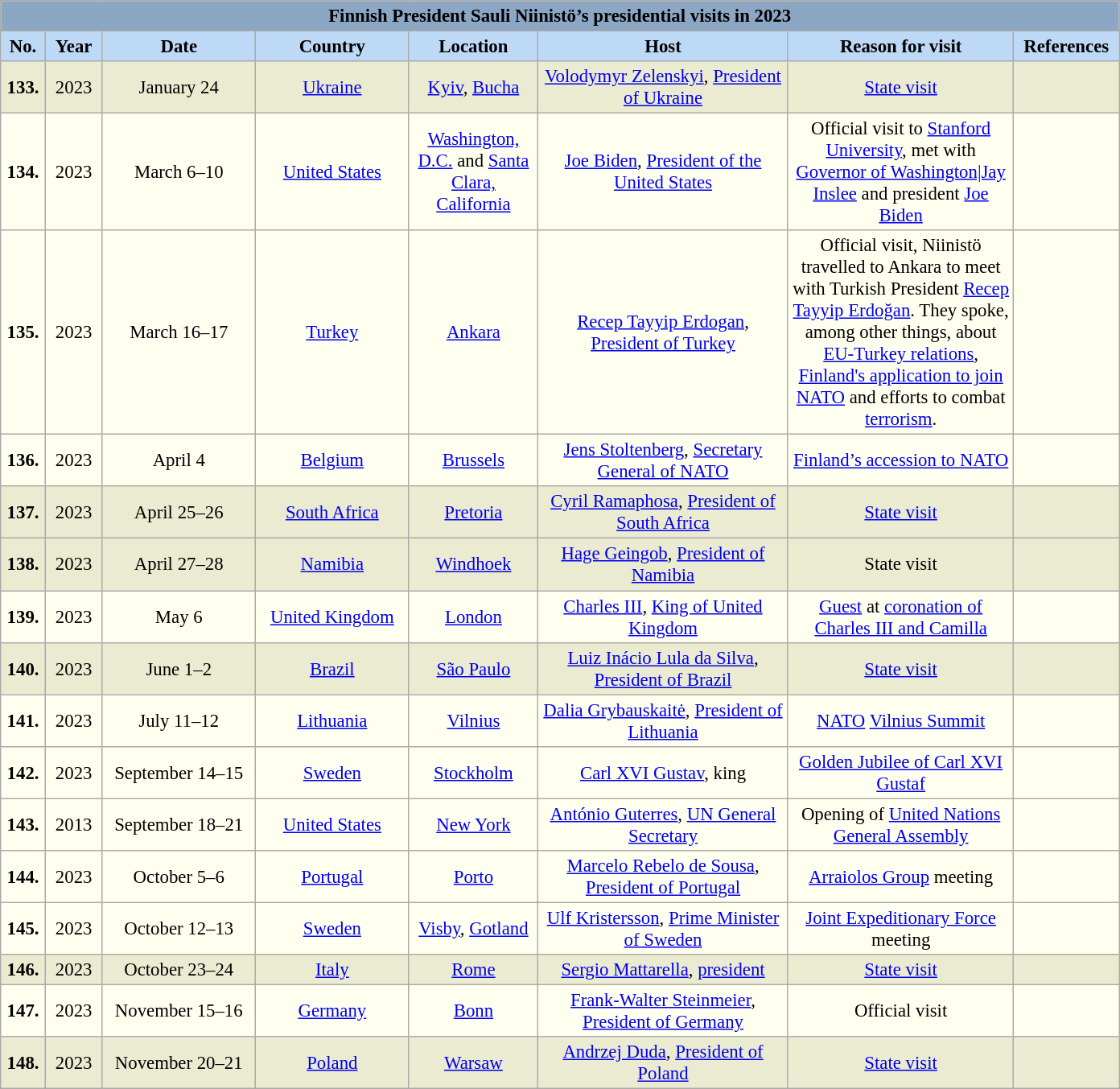<table class="wikitable" style="font-size:95%; text-align:center; background:#FFFFF0">
<tr>
<td colspan="8" style="background:#8CA7C4;"><strong>Finnish President Sauli Niinistö’s presidential visits in 2023</strong></td>
</tr>
<tr>
<th width=30 style=background:#BED9F6>No.</th>
<th width=40 style=background:#BED9F6>Year</th>
<th width=120 style=background:#BED9F6>Date</th>
<th width=120 style=background:#BED9F6>Country</th>
<th width=100 style=background:#BED9F6>Location</th>
<th width=200 style=background:#BED9F6>Host</th>
<th width=180 style=background:#BED9F6>Reason for visit</th>
<th width=80 style=background:#BED9F6>References</th>
</tr>
<tr style="background:#EBEBD2;">
<td><strong>133.</strong></td>
<td>2023</td>
<td>January 24</td>
<td> <a href='#'>Ukraine</a></td>
<td><a href='#'>Kyiv</a>, <a href='#'>Bucha</a></td>
<td><a href='#'>Volodymyr Zelenskyi</a>, <a href='#'>President of Ukraine</a></td>
<td><a href='#'>State visit</a></td>
<td></td>
</tr>
<tr>
<td><strong>134.</strong></td>
<td>2023</td>
<td>March 6–10</td>
<td> <a href='#'>United States</a></td>
<td><a href='#'>Washington, D.C.</a> and <a href='#'>Santa Clara, California</a></td>
<td><a href='#'>Joe Biden</a>, <a href='#'>President of the United States</a></td>
<td>Official visit to <a href='#'>Stanford University</a>, met with <a href='#'>Governor of Washington|Jay Inslee</a> and president <a href='#'>Joe Biden</a></td>
<td></td>
</tr>
<tr>
<td><strong>135.</strong></td>
<td>2023</td>
<td>March 16–17</td>
<td> <a href='#'>Turkey</a></td>
<td><a href='#'>Ankara</a></td>
<td><a href='#'>Recep Tayyip Erdogan</a>, <a href='#'>President of Turkey</a></td>
<td>Official visit, Niinistö travelled to Ankara to meet with Turkish President <a href='#'>Recep Tayyip Erdoğan</a>. They spoke, among other things, about <a href='#'>EU-Turkey relations</a>, <a href='#'>Finland's application to join NATO</a> and efforts to combat <a href='#'>terrorism</a>.</td>
<td></td>
</tr>
<tr>
<td><strong>136.</strong></td>
<td>2023</td>
<td>April 4</td>
<td> <a href='#'>Belgium</a></td>
<td><a href='#'>Brussels</a></td>
<td><a href='#'>Jens Stoltenberg</a>, <a href='#'>Secretary General of NATO</a></td>
<td><a href='#'>Finland’s accession to NATO</a></td>
<td></td>
</tr>
<tr style="background:#EBEBD2;">
<td><strong>137.</strong></td>
<td>2023</td>
<td>April 25–26</td>
<td> <a href='#'>South Africa</a></td>
<td><a href='#'>Pretoria</a></td>
<td><a href='#'>Cyril Ramaphosa</a>, <a href='#'>President of South Africa</a></td>
<td><a href='#'>State visit</a></td>
<td></td>
</tr>
<tr style="background:#EBEBD2;">
<td><strong>138.</strong></td>
<td>2023</td>
<td>April 27–28</td>
<td> <a href='#'>Namibia</a></td>
<td><a href='#'>Windhoek</a></td>
<td><a href='#'>Hage Geingob</a>, <a href='#'>President of Namibia</a></td>
<td>State visit</td>
<td></td>
</tr>
<tr>
<td><strong>139.</strong></td>
<td>2023</td>
<td>May 6</td>
<td> <a href='#'>United Kingdom</a></td>
<td><a href='#'>London</a></td>
<td><a href='#'>Charles III</a>, <a href='#'>King of United Kingdom</a></td>
<td><a href='#'>Guest</a> at <a href='#'>coronation of Charles III and Camilla</a></td>
<td><br></td>
</tr>
<tr style="background:#EBEBD2;">
<td><strong>140.</strong></td>
<td>2023</td>
<td>June 1–2</td>
<td> <a href='#'>Brazil</a></td>
<td><a href='#'>São Paulo</a></td>
<td><a href='#'>Luiz Inácio Lula da Silva</a>, <a href='#'>President of Brazil</a></td>
<td><a href='#'>State visit</a></td>
<td></td>
</tr>
<tr>
<td><strong>141.</strong></td>
<td>2023</td>
<td>July 11–12</td>
<td> <a href='#'>Lithuania</a></td>
<td><a href='#'>Vilnius</a></td>
<td><a href='#'>Dalia Grybauskaitė</a>, <a href='#'>President of Lithuania</a></td>
<td><a href='#'>NATO</a> <a href='#'>Vilnius Summit</a></td>
<td></td>
</tr>
<tr>
<td><strong>142.</strong></td>
<td>2023</td>
<td>September 14–15</td>
<td> <a href='#'>Sweden</a></td>
<td><a href='#'>Stockholm</a></td>
<td><a href='#'>Carl XVI Gustav</a>, king</td>
<td><a href='#'>Golden Jubilee of Carl XVI Gustaf</a></td>
<td></td>
</tr>
<tr>
<td><strong>143.</strong></td>
<td>2013</td>
<td>September 18–21</td>
<td> <a href='#'>United States</a></td>
<td><a href='#'>New York</a></td>
<td><a href='#'>António Guterres</a>, <a href='#'>UN General Secretary</a></td>
<td>Opening of <a href='#'>United Nations General Assembly</a></td>
<td></td>
</tr>
<tr>
<td><strong>144.</strong></td>
<td>2023</td>
<td>October 5–6</td>
<td> <a href='#'>Portugal</a></td>
<td><a href='#'>Porto</a></td>
<td><a href='#'>Marcelo Rebelo de Sousa</a>, <a href='#'>President of Portugal</a></td>
<td><a href='#'>Arraiolos Group</a> meeting</td>
<td></td>
</tr>
<tr>
<td><strong>145.</strong></td>
<td>2023</td>
<td>October 12–13</td>
<td> <a href='#'>Sweden</a></td>
<td><a href='#'>Visby</a>, <a href='#'>Gotland</a></td>
<td><a href='#'>Ulf Kristersson</a>, <a href='#'>Prime Minister of Sweden</a></td>
<td><a href='#'>Joint Expeditionary Force</a> meeting</td>
<td></td>
</tr>
<tr style="background:#EBEBD2;">
<td><strong>146.</strong></td>
<td>2023</td>
<td>October 23–24</td>
<td> <a href='#'>Italy</a></td>
<td><a href='#'>Rome</a></td>
<td><a href='#'>Sergio Mattarella</a>, <a href='#'>president</a></td>
<td><a href='#'>State visit</a></td>
<td></td>
</tr>
<tr>
<td><strong>147.</strong></td>
<td>2023</td>
<td>November 15–16</td>
<td> <a href='#'>Germany</a></td>
<td><a href='#'>Bonn</a></td>
<td><a href='#'>Frank-Walter Steinmeier</a>, <a href='#'>President of Germany</a></td>
<td>Official visit</td>
<td></td>
</tr>
<tr style="background:#EBEBD2;">
<td><strong>148.</strong></td>
<td>2023</td>
<td>November 20–21</td>
<td> <a href='#'>Poland</a></td>
<td><a href='#'>Warsaw</a></td>
<td><a href='#'>Andrzej Duda</a>, <a href='#'>President of Poland</a></td>
<td><a href='#'>State visit</a></td>
<td></td>
</tr>
</table>
